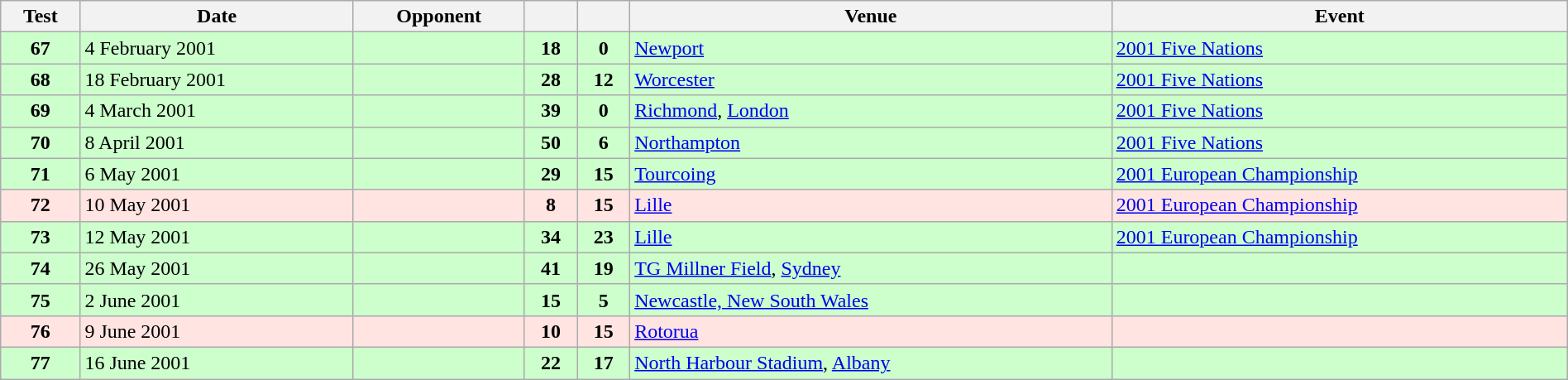<table class="wikitable sortable" style="width:100%">
<tr>
<th>Test</th>
<th>Date</th>
<th>Opponent</th>
<th></th>
<th></th>
<th>Venue</th>
<th>Event</th>
</tr>
<tr bgcolor=#ccffcc>
<td align="center"><strong>67</strong></td>
<td>4 February 2001</td>
<td></td>
<td align="center"><strong>18</strong></td>
<td align="center"><strong>0</strong></td>
<td><a href='#'>Newport</a></td>
<td><a href='#'>2001 Five Nations</a></td>
</tr>
<tr bgcolor=#ccffcc>
<td align="center"><strong>68</strong></td>
<td>18 February 2001</td>
<td></td>
<td align="center"><strong>28</strong></td>
<td align="center"><strong>12</strong></td>
<td><a href='#'>Worcester</a></td>
<td><a href='#'>2001 Five Nations</a></td>
</tr>
<tr bgcolor=#ccffcc>
<td align="center"><strong>69</strong></td>
<td>4 March 2001</td>
<td></td>
<td align="center"><strong>39</strong></td>
<td align="center"><strong>0</strong></td>
<td><a href='#'>Richmond</a>, <a href='#'>London</a></td>
<td><a href='#'>2001 Five Nations</a></td>
</tr>
<tr bgcolor=#ccffcc>
<td align="center"><strong>70</strong></td>
<td>8 April 2001</td>
<td></td>
<td align="center"><strong>50</strong></td>
<td align="center"><strong>6</strong></td>
<td><a href='#'>Northampton</a></td>
<td><a href='#'>2001 Five Nations</a></td>
</tr>
<tr bgcolor=#ccffcc>
<td align="center"><strong>71</strong></td>
<td>6 May 2001</td>
<td></td>
<td align="center"><strong>29</strong></td>
<td align="center"><strong>15</strong></td>
<td><a href='#'>Tourcoing</a></td>
<td><a href='#'>2001 European Championship</a></td>
</tr>
<tr bgcolor=#ffe4e1>
<td align="center"><strong>72</strong></td>
<td>10 May 2001</td>
<td></td>
<td align="center"><strong>8</strong></td>
<td align="center"><strong>15</strong></td>
<td><a href='#'>Lille</a></td>
<td><a href='#'>2001 European Championship</a></td>
</tr>
<tr bgcolor=#ccffcc>
<td align="center"><strong>73</strong></td>
<td>12 May 2001</td>
<td></td>
<td align="center"><strong>34</strong></td>
<td align="center"><strong>23</strong></td>
<td><a href='#'>Lille</a></td>
<td><a href='#'>2001 European Championship</a></td>
</tr>
<tr bgcolor=#ccffcc>
<td align="center"><strong>74</strong></td>
<td>26 May 2001</td>
<td></td>
<td align="center"><strong>41</strong></td>
<td align="center"><strong>19</strong></td>
<td><a href='#'>TG Millner Field</a>, <a href='#'>Sydney</a></td>
<td></td>
</tr>
<tr bgcolor=#ccffcc>
<td align="center"><strong>75</strong></td>
<td>2 June 2001</td>
<td></td>
<td align="center"><strong>15</strong></td>
<td align="center"><strong>5</strong></td>
<td><a href='#'>Newcastle, New South Wales</a></td>
<td></td>
</tr>
<tr bgcolor=#ffe4e1>
<td align="center"><strong>76</strong></td>
<td>9 June 2001</td>
<td></td>
<td align="center"><strong>10</strong></td>
<td align="center"><strong>15</strong></td>
<td><a href='#'>Rotorua</a></td>
<td></td>
</tr>
<tr bgcolor=#ccffcc>
<td align="center"><strong>77</strong></td>
<td>16 June 2001</td>
<td></td>
<td align="center"><strong>22</strong></td>
<td align="center"><strong>17</strong></td>
<td><a href='#'>North Harbour Stadium</a>, <a href='#'>Albany</a></td>
<td></td>
</tr>
</table>
